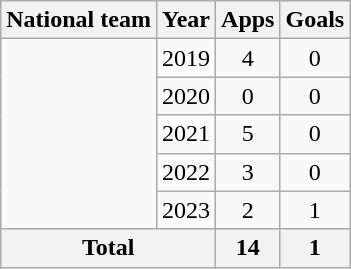<table class="wikitable" style="text-align:center">
<tr>
<th>National team</th>
<th>Year</th>
<th>Apps</th>
<th>Goals</th>
</tr>
<tr>
<td rowspan="5"></td>
<td>2019</td>
<td>4</td>
<td>0</td>
</tr>
<tr>
<td>2020</td>
<td>0</td>
<td>0</td>
</tr>
<tr>
<td>2021</td>
<td>5</td>
<td>0</td>
</tr>
<tr>
<td>2022</td>
<td>3</td>
<td>0</td>
</tr>
<tr>
<td>2023</td>
<td>2</td>
<td>1</td>
</tr>
<tr>
<th colspan=2>Total</th>
<th>14</th>
<th>1</th>
</tr>
</table>
